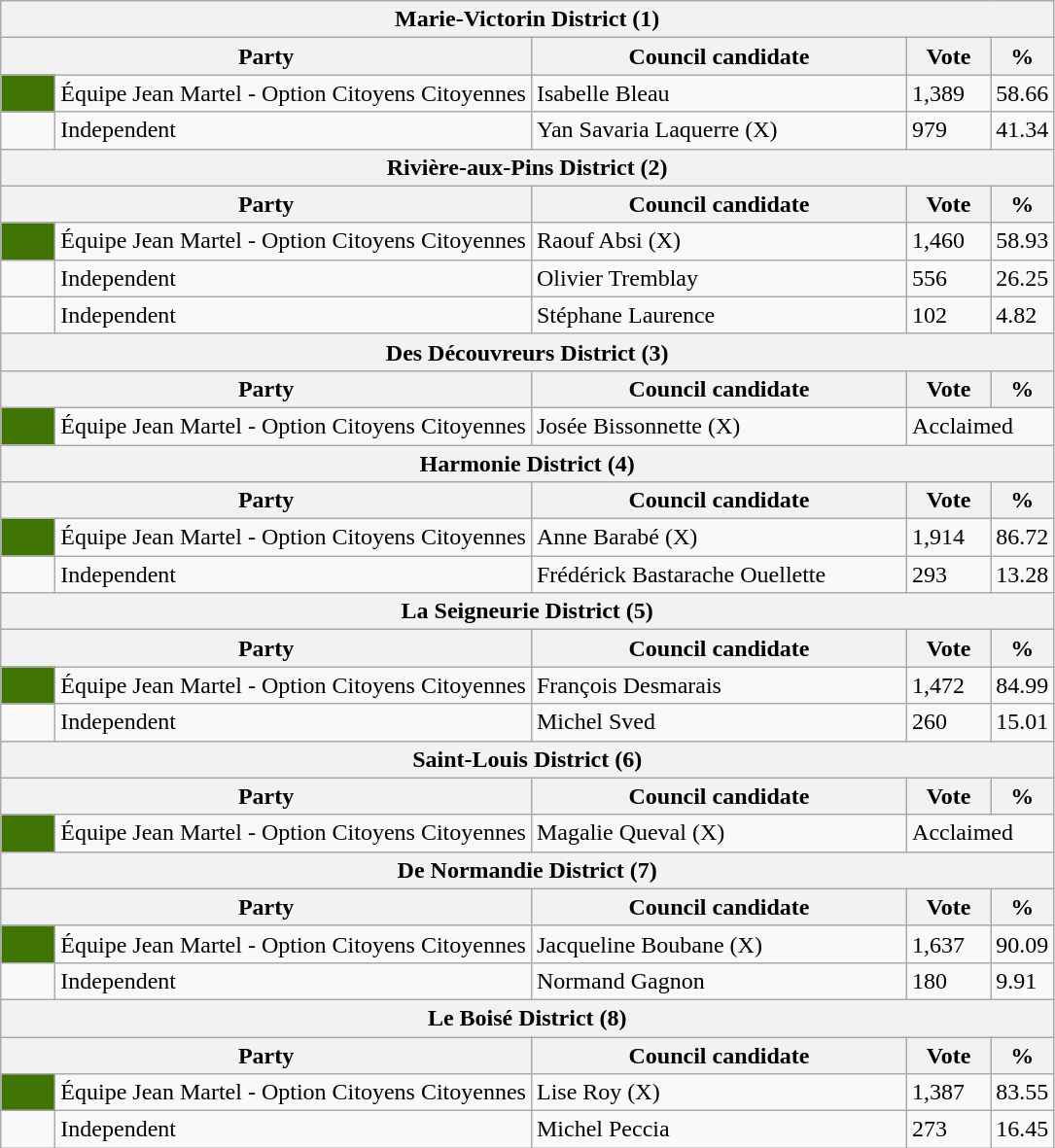<table class="wikitable">
<tr>
<th colspan="5">Marie-Victorin District (1)</th>
</tr>
<tr>
<th bgcolor="#DDDDFF" width="230px" colspan="2">Party</th>
<th bgcolor="#DDDDFF" width="250px">Council candidate</th>
<th bgcolor="#DDDDFF" width="50px">Vote</th>
<th bgcolor="#DDDDFF" width="30px">%</th>
</tr>
<tr>
<td bgcolor=#407405 width="30px"> </td>
<td>Équipe Jean Martel - Option Citoyens Citoyennes</td>
<td>Isabelle Bleau</td>
<td>1,389</td>
<td>58.66</td>
</tr>
<tr>
<td> </td>
<td>Independent</td>
<td>Yan Savaria Laquerre (X)</td>
<td>979</td>
<td>41.34</td>
</tr>
<tr>
<th colspan="5">Rivière-aux-Pins District (2)</th>
</tr>
<tr>
<th bgcolor="#DDDDFF" width="230px" colspan="2">Party</th>
<th bgcolor="#DDDDFF" width="250px">Council candidate</th>
<th bgcolor="#DDDDFF" width="50px">Vote</th>
<th bgcolor="#DDDDFF" width="30px">%</th>
</tr>
<tr>
<td bgcolor=#407405 width="30px"> </td>
<td>Équipe Jean Martel - Option Citoyens Citoyennes</td>
<td>Raouf Absi (X)</td>
<td>1,460</td>
<td>58.93</td>
</tr>
<tr>
<td> </td>
<td>Independent</td>
<td>Olivier Tremblay</td>
<td>556</td>
<td>26.25</td>
</tr>
<tr>
<td> </td>
<td>Independent</td>
<td>Stéphane Laurence</td>
<td>102</td>
<td>4.82</td>
</tr>
<tr>
<th colspan="5">Des Découvreurs District (3)</th>
</tr>
<tr>
<th bgcolor="#DDDDFF" width="230px" colspan="2">Party</th>
<th bgcolor="#DDDDFF" width="250px">Council candidate</th>
<th bgcolor="#DDDDFF" width="50px">Vote</th>
<th bgcolor="#DDDDFF" width="30px">%</th>
</tr>
<tr>
<td bgcolor=#407405 width="30px"> </td>
<td>Équipe Jean Martel - Option Citoyens Citoyennes</td>
<td>Josée Bissonnette (X)</td>
<td colspan="2">Acclaimed</td>
</tr>
<tr>
<th colspan="5">Harmonie District (4)</th>
</tr>
<tr>
<th bgcolor="#DDDDFF" width="230px" colspan="2">Party</th>
<th bgcolor="#DDDDFF" width="250px">Council candidate</th>
<th bgcolor="#DDDDFF" width="50px">Vote</th>
<th bgcolor="#DDDDFF" width="30px">%</th>
</tr>
<tr>
<td bgcolor=#407405 width="30px"> </td>
<td>Équipe Jean Martel - Option Citoyens Citoyennes</td>
<td>Anne Barabé (X)</td>
<td>1,914</td>
<td>86.72</td>
</tr>
<tr>
<td> </td>
<td>Independent</td>
<td>Frédérick Bastarache Ouellette</td>
<td>293</td>
<td>13.28</td>
</tr>
<tr>
<th colspan="5">La Seigneurie District (5)</th>
</tr>
<tr>
<th bgcolor="#DDDDFF" width="230px" colspan="2">Party</th>
<th bgcolor="#DDDDFF" width="250px">Council candidate</th>
<th bgcolor="#DDDDFF" width="50px">Vote</th>
<th bgcolor="#DDDDFF" width="30px">%</th>
</tr>
<tr>
<td bgcolor=#407405 width="30px"> </td>
<td>Équipe Jean Martel - Option Citoyens Citoyennes</td>
<td>François Desmarais</td>
<td>1,472</td>
<td>84.99</td>
</tr>
<tr>
<td> </td>
<td>Independent</td>
<td>Michel Sved</td>
<td>260</td>
<td>15.01</td>
</tr>
<tr>
<th colspan="5">Saint-Louis District (6)</th>
</tr>
<tr>
<th bgcolor="#DDDDFF" width="230px" colspan="2">Party</th>
<th bgcolor="#DDDDFF" width="250px">Council candidate</th>
<th bgcolor="#DDDDFF" width="50px">Vote</th>
<th bgcolor="#DDDDFF" width="30px">%</th>
</tr>
<tr>
<td bgcolor=#407405 width="30px"> </td>
<td>Équipe Jean Martel - Option Citoyens Citoyennes</td>
<td>Magalie Queval (X)</td>
<td colspan="2">Acclaimed</td>
</tr>
<tr>
<th colspan="5">De Normandie District (7)</th>
</tr>
<tr>
<th bgcolor="#DDDDFF" width="230px" colspan="2">Party</th>
<th bgcolor="#DDDDFF" width="250px">Council candidate</th>
<th bgcolor="#DDDDFF" width="50px">Vote</th>
<th bgcolor="#DDDDFF" width="30px">%</th>
</tr>
<tr>
<td bgcolor=#407405 width="30px"> </td>
<td>Équipe Jean Martel - Option Citoyens Citoyennes</td>
<td>Jacqueline Boubane (X)</td>
<td>1,637</td>
<td>90.09</td>
</tr>
<tr>
<td> </td>
<td>Independent</td>
<td>Normand Gagnon</td>
<td>180</td>
<td>9.91</td>
</tr>
<tr>
<th colspan="5">Le Boisé District (8)</th>
</tr>
<tr>
<th bgcolor="#DDDDFF" width="230px" colspan="2">Party</th>
<th bgcolor="#DDDDFF" width="250px">Council candidate</th>
<th bgcolor="#DDDDFF" width="50px">Vote</th>
<th bgcolor="#DDDDFF" width="30px">%</th>
</tr>
<tr>
<td bgcolor=#407405 width="30px"> </td>
<td>Équipe Jean Martel - Option Citoyens Citoyennes</td>
<td>Lise Roy (X)</td>
<td>1,387</td>
<td>83.55</td>
</tr>
<tr>
<td> </td>
<td>Independent</td>
<td>Michel Peccia</td>
<td>273</td>
<td>16.45</td>
</tr>
</table>
